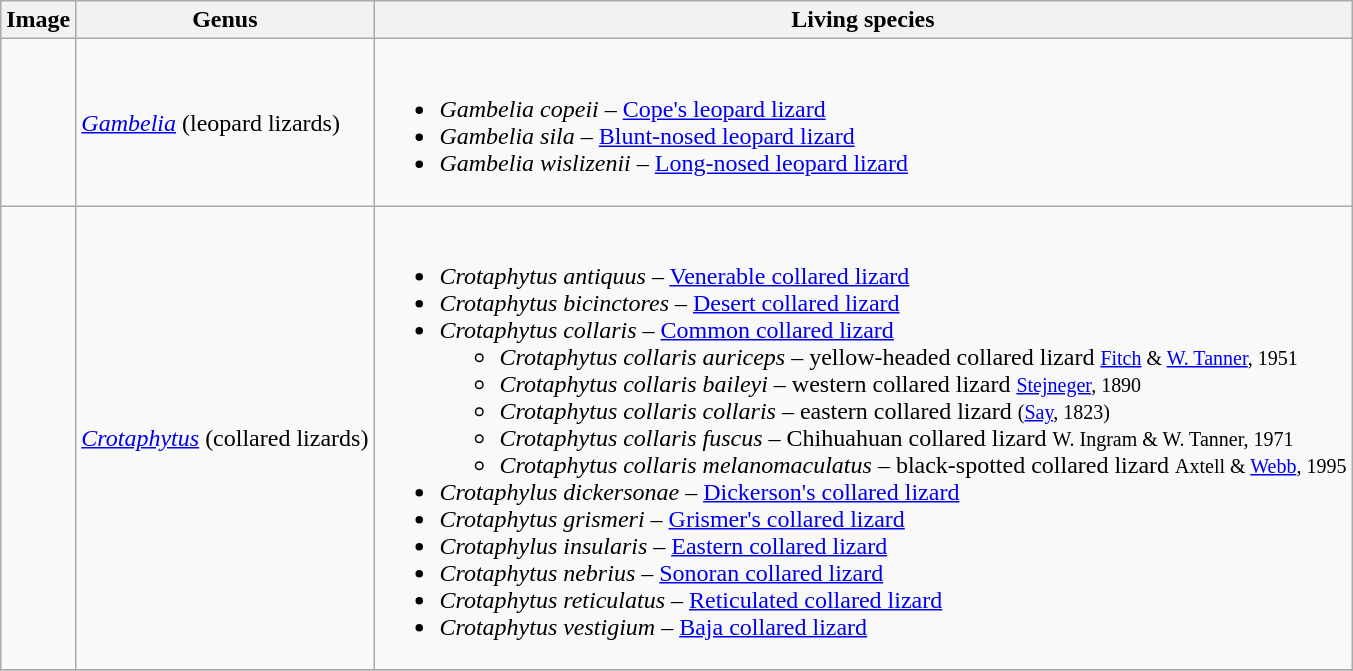<table class="wikitable collapsible">
<tr>
<th>Image</th>
<th>Genus</th>
<th>Living species</th>
</tr>
<tr>
<td></td>
<td><em><a href='#'>Gambelia</a></em>  (leopard lizards)</td>
<td><br><ul><li><em>Gambelia copeii</em> – <a href='#'>Cope's leopard lizard</a> </li><li><em>Gambelia sila</em> – <a href='#'>Blunt-nosed leopard lizard</a> </li><li><em>Gambelia wislizenii</em>  – <a href='#'>Long-nosed leopard lizard</a> </li></ul></td>
</tr>
<tr>
<td></td>
<td><em><a href='#'>Crotaphytus</a></em>  (collared lizards)</td>
<td><br><ul><li><em>Crotaphytus antiquus</em> –  <a href='#'>Venerable collared lizard</a> </li><li><em>Crotaphytus bicinctores</em> – <a href='#'>Desert collared lizard</a> </li><li><em>Crotaphytus collaris</em> – <a href='#'>Common collared lizard</a> <ul><li><em>Crotaphytus collaris auriceps</em> – yellow-headed collared lizard <small><a href='#'>Fitch</a> & <a href='#'>W. Tanner</a>, 1951</small></li><li><em>Crotaphytus collaris baileyi</em>  – western collared lizard <small><a href='#'>Stejneger</a>, 1890</small></li><li><em>Crotaphytus collaris collaris</em>  – eastern collared lizard <small>(<a href='#'>Say</a>, 1823)</small></li><li><em>Crotaphytus collaris fuscus –</em> Chihuahuan collared lizard <small>W. Ingram & W. Tanner, 1971</small></li><li><em>Crotaphytus collaris melanomaculatus</em> – black-spotted collared lizard <small>Axtell & <a href='#'>Webb</a>, 1995</small></li></ul></li><li><em>Crotaphylus dickersonae</em> <em> –</em> <a href='#'>Dickerson's collared lizard</a> </li><li><em>Crotaphytus grismeri</em> – <a href='#'>Grismer's collared lizard</a> </li><li><em>Crotaphylus insularis</em> – <a href='#'>Eastern collared lizard</a> </li><li><em>Crotaphytus nebrius</em> – <a href='#'>Sonoran collared lizard</a> </li><li><em>Crotaphytus reticulatus</em> – <a href='#'>Reticulated collared lizard</a> </li><li><em>Crotaphytus vestigium</em> – <a href='#'>Baja collared lizard</a> </li></ul></td>
</tr>
<tr>
</tr>
</table>
